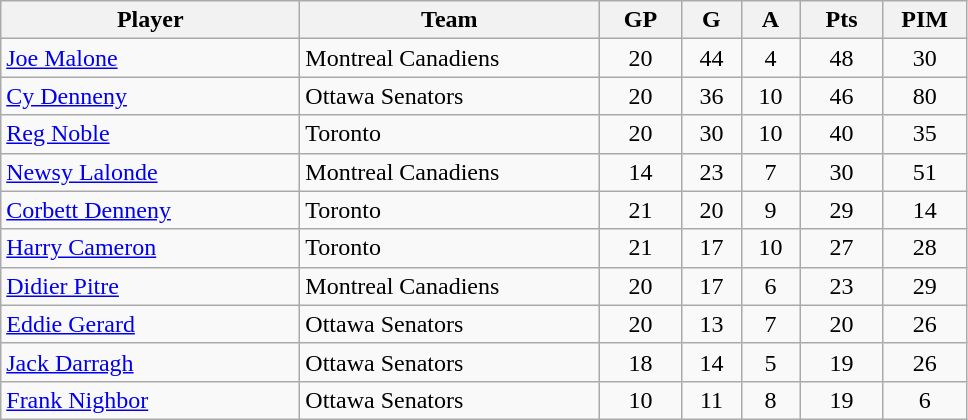<table class="wikitable sortable">
<tr>
<th style="width:12em">Player</th>
<th style="width:12em">Team</th>
<th style="width:3em">GP</th>
<th style="width:2em">G</th>
<th style="width:2em">A</th>
<th style="width:3em">Pts</th>
<th style="width:3em">PIM</th>
</tr>
<tr align=center>
<td align=left><a href='#'>Joe Malone</a></td>
<td align=left>Montreal Canadiens</td>
<td>20</td>
<td>44</td>
<td>4</td>
<td>48</td>
<td>30</td>
</tr>
<tr align=center>
<td align=left><a href='#'>Cy Denneny</a></td>
<td align=left>Ottawa Senators</td>
<td>20</td>
<td>36</td>
<td>10</td>
<td>46</td>
<td>80</td>
</tr>
<tr align=center>
<td align=left><a href='#'>Reg Noble</a></td>
<td align=left>Toronto</td>
<td>20</td>
<td>30</td>
<td>10</td>
<td>40</td>
<td>35</td>
</tr>
<tr align=center>
<td align=left><a href='#'>Newsy Lalonde</a></td>
<td align=left>Montreal Canadiens</td>
<td>14</td>
<td>23</td>
<td>7</td>
<td>30</td>
<td>51</td>
</tr>
<tr align=center>
<td align=left><a href='#'>Corbett Denneny</a></td>
<td align=left>Toronto</td>
<td>21</td>
<td>20</td>
<td>9</td>
<td>29</td>
<td>14</td>
</tr>
<tr align=center>
<td align=left><a href='#'>Harry Cameron</a></td>
<td align=left>Toronto</td>
<td>21</td>
<td>17</td>
<td>10</td>
<td>27</td>
<td>28</td>
</tr>
<tr align=center>
<td align=left><a href='#'>Didier Pitre</a></td>
<td align=left>Montreal Canadiens</td>
<td>20</td>
<td>17</td>
<td>6</td>
<td>23</td>
<td>29</td>
</tr>
<tr align=center>
<td align=left><a href='#'>Eddie Gerard</a></td>
<td align=left>Ottawa Senators</td>
<td>20</td>
<td>13</td>
<td>7</td>
<td>20</td>
<td>26</td>
</tr>
<tr align=center>
<td align=left><a href='#'>Jack Darragh</a></td>
<td align=left>Ottawa Senators</td>
<td>18</td>
<td>14</td>
<td>5</td>
<td>19</td>
<td>26</td>
</tr>
<tr align=center>
<td align=left><a href='#'>Frank Nighbor</a></td>
<td align=left>Ottawa Senators</td>
<td>10</td>
<td>11</td>
<td>8</td>
<td>19</td>
<td>6</td>
</tr>
</table>
